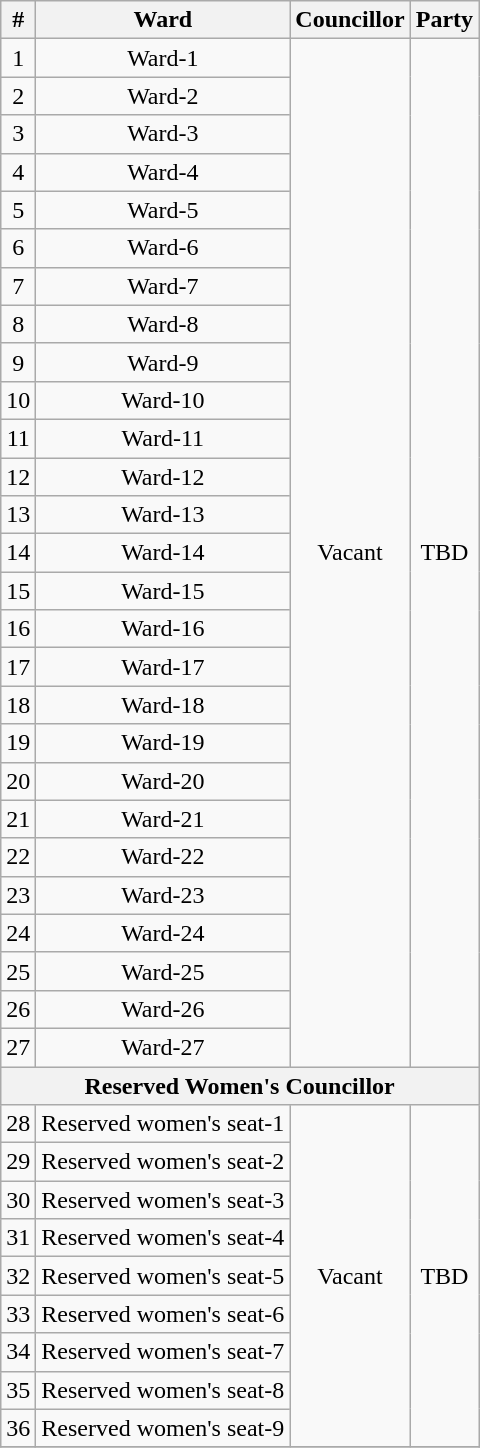<table class="wikitable sortable" style="text-align:center;">
<tr>
<th>#</th>
<th>Ward</th>
<th>Councillor</th>
<th colspan="2">Party</th>
</tr>
<tr>
<td>1</td>
<td>Ward-1</td>
<td rowspan="27">Vacant</td>
<td colspan="2" rowspan="27" bgcolor="">TBD</td>
</tr>
<tr>
<td>2</td>
<td>Ward-2</td>
</tr>
<tr>
<td>3</td>
<td>Ward-3</td>
</tr>
<tr>
<td>4</td>
<td>Ward-4</td>
</tr>
<tr>
<td>5</td>
<td>Ward-5</td>
</tr>
<tr>
<td>6</td>
<td>Ward-6</td>
</tr>
<tr>
<td>7</td>
<td>Ward-7</td>
</tr>
<tr>
<td>8</td>
<td>Ward-8</td>
</tr>
<tr>
<td>9</td>
<td>Ward-9</td>
</tr>
<tr>
<td>10</td>
<td>Ward-10</td>
</tr>
<tr>
<td>11</td>
<td>Ward-11</td>
</tr>
<tr>
<td>12</td>
<td>Ward-12</td>
</tr>
<tr>
<td>13</td>
<td>Ward-13</td>
</tr>
<tr>
<td>14</td>
<td>Ward-14</td>
</tr>
<tr>
<td>15</td>
<td>Ward-15</td>
</tr>
<tr>
<td>16</td>
<td>Ward-16</td>
</tr>
<tr>
<td>17</td>
<td>Ward-17</td>
</tr>
<tr>
<td>18</td>
<td>Ward-18</td>
</tr>
<tr>
<td>19</td>
<td>Ward-19</td>
</tr>
<tr>
<td>20</td>
<td>Ward-20</td>
</tr>
<tr>
<td>21</td>
<td>Ward-21</td>
</tr>
<tr>
<td>22</td>
<td>Ward-22</td>
</tr>
<tr>
<td>23</td>
<td>Ward-23</td>
</tr>
<tr>
<td>24</td>
<td>Ward-24</td>
</tr>
<tr>
<td>25</td>
<td>Ward-25</td>
</tr>
<tr>
<td>26</td>
<td>Ward-26</td>
</tr>
<tr>
<td>27</td>
<td>Ward-27</td>
</tr>
<tr>
<th colspan="5"><strong>Reserved Women's Councillor</strong></th>
</tr>
<tr>
<td>28</td>
<td>Reserved women's seat-1</td>
<td rowspan="9">Vacant</td>
<td colspan="2" rowspan="9" bgcolor="">TBD</td>
</tr>
<tr>
<td>29</td>
<td>Reserved women's seat-2</td>
</tr>
<tr>
<td>30</td>
<td>Reserved women's seat-3</td>
</tr>
<tr>
<td>31</td>
<td>Reserved women's seat-4</td>
</tr>
<tr>
<td>32</td>
<td>Reserved women's seat-5</td>
</tr>
<tr>
<td>33</td>
<td>Reserved women's seat-6</td>
</tr>
<tr>
<td>34</td>
<td>Reserved women's seat-7</td>
</tr>
<tr>
<td>35</td>
<td>Reserved women's seat-8</td>
</tr>
<tr>
<td>36</td>
<td>Reserved women's seat-9</td>
</tr>
<tr>
</tr>
</table>
